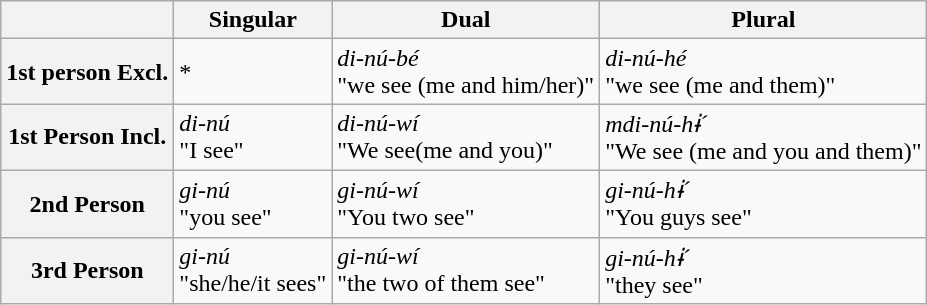<table class="wikitable">
<tr>
<th></th>
<th>Singular</th>
<th>Dual</th>
<th>Plural</th>
</tr>
<tr>
<th>1st person Excl.</th>
<td>*</td>
<td><em>di-nú-bé</em> <br> "we see (me and him/her)"</td>
<td><em>di-nú-hé</em> <br> "we see (me and them)"</td>
</tr>
<tr>
<th>1st Person Incl.</th>
<td><em>di-nú</em> <br> "I see"</td>
<td><em>di-nú-wí</em> <br> "We see(me and you)"</td>
<td><em>mdi-nú-hɨ´</em> <br> "We see (me and you and them)"</td>
</tr>
<tr>
<th>2nd Person</th>
<td><em>gi-nú</em> <br> "you see"</td>
<td><em>gi-nú-wí</em> <br> "You two see"</td>
<td><em>gi-nú-hɨ´</em> <br> "You guys see"</td>
</tr>
<tr>
<th>3rd Person</th>
<td><em>gi-nú</em> <br> "she/he/it sees"</td>
<td><em>gi-nú-wí</em> <br> "the two of them see"</td>
<td><em>gi-nú-hɨ´</em> <br> "they see"</td>
</tr>
</table>
